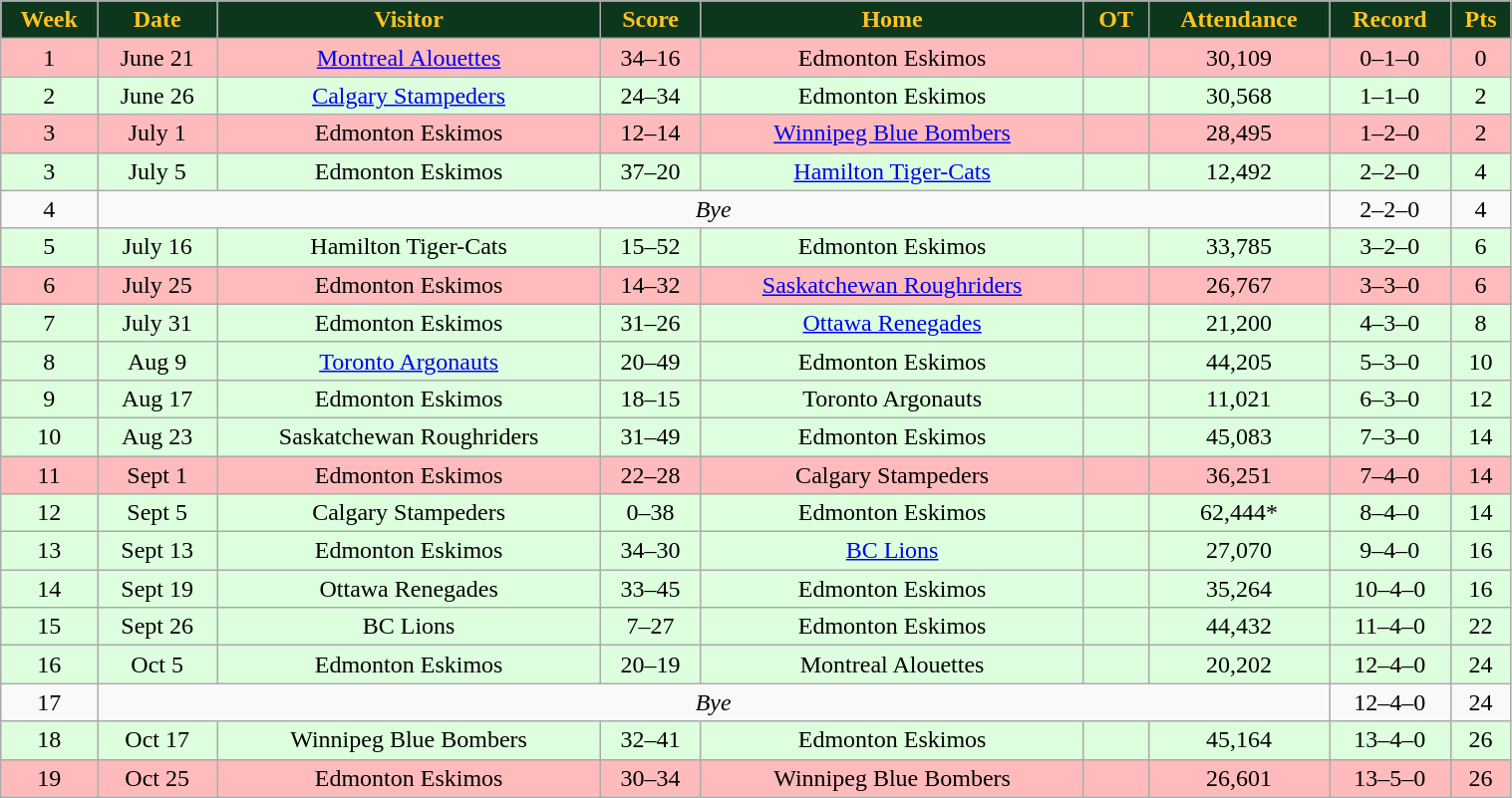<table class="wikitable" width="80%">
<tr align="center" style="background:#0C371D;color:#ffc322;">
<td><strong>Week</strong></td>
<td><strong>Date</strong></td>
<td><strong>Visitor</strong></td>
<td><strong>Score</strong></td>
<td><strong>Home</strong></td>
<td><strong>OT</strong></td>
<td><strong>Attendance</strong></td>
<td><strong>Record</strong></td>
<td><strong>Pts</strong></td>
</tr>
<tr align="center" bgcolor="#ffbbbb">
<td>1</td>
<td>June 21</td>
<td><a href='#'>Montreal Alouettes</a></td>
<td>34–16</td>
<td>Edmonton Eskimos</td>
<td></td>
<td>30,109</td>
<td>0–1–0</td>
<td>0</td>
</tr>
<tr align="center" bgcolor="#ddffdd">
<td>2</td>
<td>June 26</td>
<td><a href='#'>Calgary Stampeders</a></td>
<td>24–34</td>
<td>Edmonton Eskimos</td>
<td></td>
<td>30,568</td>
<td>1–1–0</td>
<td>2</td>
</tr>
<tr align="center" bgcolor="#ffbbbb">
<td>3</td>
<td>July 1</td>
<td>Edmonton Eskimos</td>
<td>12–14</td>
<td><a href='#'>Winnipeg Blue Bombers</a></td>
<td></td>
<td>28,495</td>
<td>1–2–0</td>
<td>2</td>
</tr>
<tr align="center" bgcolor="#ddffdd">
<td>3</td>
<td>July 5</td>
<td>Edmonton Eskimos</td>
<td>37–20</td>
<td><a href='#'>Hamilton Tiger-Cats</a></td>
<td></td>
<td>12,492</td>
<td>2–2–0</td>
<td>4</td>
</tr>
<tr align="center">
<td>4</td>
<td colSpan=6 align="center"><em>Bye</em></td>
<td>2–2–0</td>
<td>4</td>
</tr>
<tr align="center" bgcolor="#ddffdd">
<td>5</td>
<td>July 16</td>
<td>Hamilton Tiger-Cats</td>
<td>15–52</td>
<td>Edmonton Eskimos</td>
<td></td>
<td>33,785</td>
<td>3–2–0</td>
<td>6</td>
</tr>
<tr align="center" bgcolor="#ffbbbb">
<td>6</td>
<td>July 25</td>
<td>Edmonton Eskimos</td>
<td>14–32</td>
<td><a href='#'>Saskatchewan Roughriders</a></td>
<td></td>
<td>26,767</td>
<td>3–3–0</td>
<td>6</td>
</tr>
<tr align="center" bgcolor="#ddffdd">
<td>7</td>
<td>July 31</td>
<td>Edmonton Eskimos</td>
<td>31–26</td>
<td><a href='#'>Ottawa Renegades</a></td>
<td></td>
<td>21,200</td>
<td>4–3–0</td>
<td>8</td>
</tr>
<tr align="center" bgcolor="#ddffdd">
<td>8</td>
<td>Aug 9</td>
<td><a href='#'>Toronto Argonauts</a></td>
<td>20–49</td>
<td>Edmonton Eskimos</td>
<td></td>
<td>44,205</td>
<td>5–3–0</td>
<td>10</td>
</tr>
<tr align="center" bgcolor="#ddffdd">
<td>9</td>
<td>Aug 17</td>
<td>Edmonton Eskimos</td>
<td>18–15</td>
<td>Toronto Argonauts</td>
<td></td>
<td>11,021</td>
<td>6–3–0</td>
<td>12</td>
</tr>
<tr align="center" bgcolor="#ddffdd">
<td>10</td>
<td>Aug 23</td>
<td>Saskatchewan Roughriders</td>
<td>31–49</td>
<td>Edmonton Eskimos</td>
<td></td>
<td>45,083</td>
<td>7–3–0</td>
<td>14</td>
</tr>
<tr align="center" bgcolor="#ffbbbb">
<td>11</td>
<td>Sept 1</td>
<td>Edmonton Eskimos</td>
<td>22–28</td>
<td>Calgary Stampeders</td>
<td></td>
<td>36,251</td>
<td>7–4–0</td>
<td>14</td>
</tr>
<tr align="center" bgcolor="#ddffdd">
<td>12</td>
<td>Sept 5</td>
<td>Calgary Stampeders</td>
<td>0–38</td>
<td>Edmonton Eskimos</td>
<td></td>
<td>62,444*</td>
<td>8–4–0</td>
<td>14</td>
</tr>
<tr align="center" bgcolor="#ddffdd">
<td>13</td>
<td>Sept 13</td>
<td>Edmonton Eskimos</td>
<td>34–30</td>
<td><a href='#'>BC Lions</a></td>
<td></td>
<td>27,070</td>
<td>9–4–0</td>
<td>16</td>
</tr>
<tr align="center" bgcolor="ddffdd">
<td>14</td>
<td>Sept 19</td>
<td>Ottawa Renegades</td>
<td>33–45</td>
<td>Edmonton Eskimos</td>
<td></td>
<td>35,264</td>
<td>10–4–0</td>
<td>16</td>
</tr>
<tr align="center" bgcolor="ddffdd">
<td>15</td>
<td>Sept 26</td>
<td>BC Lions</td>
<td>7–27</td>
<td>Edmonton Eskimos</td>
<td></td>
<td>44,432</td>
<td>11–4–0</td>
<td>22</td>
</tr>
<tr align="center" bgcolor="#ddffdd">
<td>16</td>
<td>Oct 5</td>
<td>Edmonton Eskimos</td>
<td>20–19</td>
<td>Montreal Alouettes</td>
<td></td>
<td>20,202</td>
<td>12–4–0</td>
<td>24</td>
</tr>
<tr align="center">
<td>17</td>
<td colSpan=6 align="center"><em>Bye</em></td>
<td>12–4–0</td>
<td>24</td>
</tr>
<tr align="center" bgcolor="#ddffdd">
<td>18</td>
<td>Oct 17</td>
<td>Winnipeg Blue Bombers</td>
<td>32–41</td>
<td>Edmonton Eskimos</td>
<td></td>
<td>45,164</td>
<td>13–4–0</td>
<td>26</td>
</tr>
<tr align="center" bgcolor="ffbbbb">
<td>19</td>
<td>Oct 25</td>
<td>Edmonton Eskimos</td>
<td>30–34</td>
<td>Winnipeg Blue Bombers</td>
<td></td>
<td>26,601</td>
<td>13–5–0</td>
<td>26</td>
</tr>
</table>
